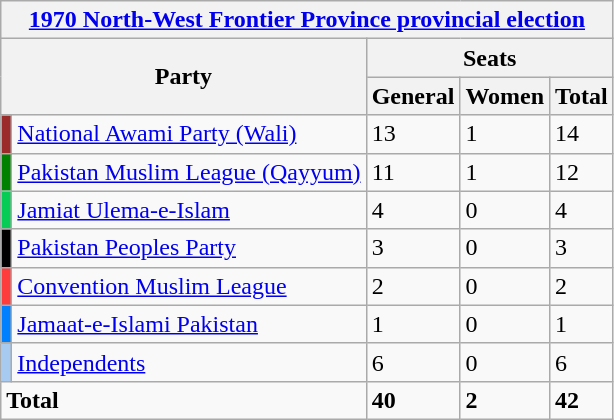<table class="wikitable">
<tr>
<th colspan="7"><a href='#'>1970 North-West Frontier Province provincial election</a></th>
</tr>
<tr>
<th colspan="4" rowspan="2">Party</th>
<th colspan="3">Seats</th>
</tr>
<tr>
<th>General</th>
<th>Women</th>
<th>Total</th>
</tr>
<tr>
<td style="color:inherit;background:#9b2b2b"></td>
<td colspan="3"><a href='#'>National Awami Party (Wali)</a></td>
<td>13</td>
<td>1</td>
<td>14</td>
</tr>
<tr>
<td style="color:inherit;background:#008200"></td>
<td colspan="3"><a href='#'>Pakistan Muslim League (Qayyum)</a></td>
<td>11</td>
<td>1</td>
<td>12</td>
</tr>
<tr>
<td style="color:inherit;background:#06cc55"></td>
<td colspan="3"><a href='#'>Jamiat Ulema-e-Islam</a></td>
<td>4</td>
<td>0</td>
<td>4</td>
</tr>
<tr>
<td style="color:inherit;background:#000000"></td>
<td colspan="3"><a href='#'>Pakistan Peoples Party</a></td>
<td>3</td>
<td>0</td>
<td>3</td>
</tr>
<tr>
<td style="color:inherit;background:#ff3c3c"></td>
<td colspan="3"><a href='#'>Convention Muslim League</a></td>
<td>2</td>
<td>0</td>
<td>2</td>
</tr>
<tr>
<td style="color:inherit;background:#0080ff"></td>
<td colspan="3"><a href='#'>Jamaat-e-Islami Pakistan</a></td>
<td>1</td>
<td>0</td>
<td>1</td>
</tr>
<tr>
<td style="color:inherit;background:#a6caf0"></td>
<td colspan="3"><a href='#'>Independents</a></td>
<td>6</td>
<td>0</td>
<td>6</td>
</tr>
<tr>
<td colspan="4"><strong>Total</strong></td>
<td><strong>40</strong></td>
<td><strong>2</strong></td>
<td><strong>42</strong></td>
</tr>
</table>
